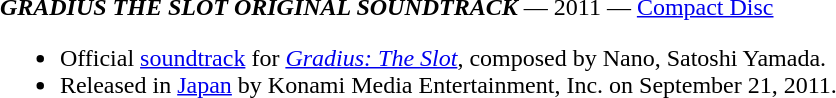<table class="toccolours" style="margin: 0 auto; width: 95%;">
<tr style="vertical-align: top;">
<td width="100%"><strong><em>GRADIUS THE SLOT ORIGINAL SOUNDTRACK</em></strong> — 2011 — <a href='#'>Compact Disc</a><br><ul><li>Official <a href='#'>soundtrack</a> for <em><a href='#'>Gradius: The Slot</a></em>, composed by Nano, Satoshi Yamada.</li><li>Released in <a href='#'>Japan</a> by Konami Media Entertainment, Inc. on September 21, 2011.</li></ul></td>
</tr>
</table>
